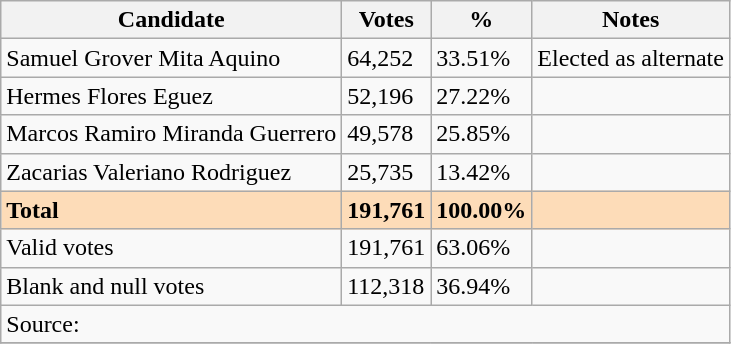<table class=wikitable>
<tr>
<th>Candidate</th>
<th>Votes</th>
<th>%</th>
<th>Notes</th>
</tr>
<tr>
<td>Samuel Grover Mita Aquino</td>
<td>64,252</td>
<td>33.51%</td>
<td>Elected as alternate</td>
</tr>
<tr>
<td>Hermes Flores Eguez</td>
<td>52,196</td>
<td>27.22%</td>
<td></td>
</tr>
<tr>
<td>Marcos Ramiro Miranda Guerrero</td>
<td>49,578</td>
<td>25.85%</td>
<td></td>
</tr>
<tr>
<td>Zacarias Valeriano Rodriguez</td>
<td>25,735</td>
<td>13.42%</td>
<td></td>
</tr>
<tr>
<td style="background:#FDDCB8"><strong>Total</strong></td>
<td style="background:#FDDCB8"><strong>191,761</strong></td>
<td style="background:#FDDCB8"><strong>100.00%</strong></td>
<td style="background:#FDDCB8"></td>
</tr>
<tr>
<td>Valid votes</td>
<td>191,761</td>
<td>63.06%</td>
<td></td>
</tr>
<tr>
<td>Blank and null votes</td>
<td>112,318</td>
<td>36.94%</td>
<td></td>
</tr>
<tr>
<td colspan="4">Source: </td>
</tr>
<tr>
</tr>
</table>
